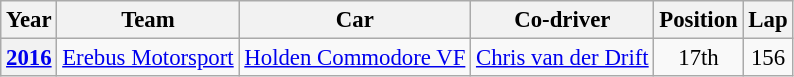<table class="wikitable" style="font-size: 95%;">
<tr>
<th>Year</th>
<th>Team</th>
<th>Car</th>
<th>Co-driver</th>
<th>Position</th>
<th>Lap</th>
</tr>
<tr>
<th><a href='#'>2016</a></th>
<td><a href='#'>Erebus Motorsport</a></td>
<td><a href='#'>Holden Commodore VF</a></td>
<td> <a href='#'>Chris van der Drift</a></td>
<td align="center">17th</td>
<td align="center">156</td>
</tr>
</table>
